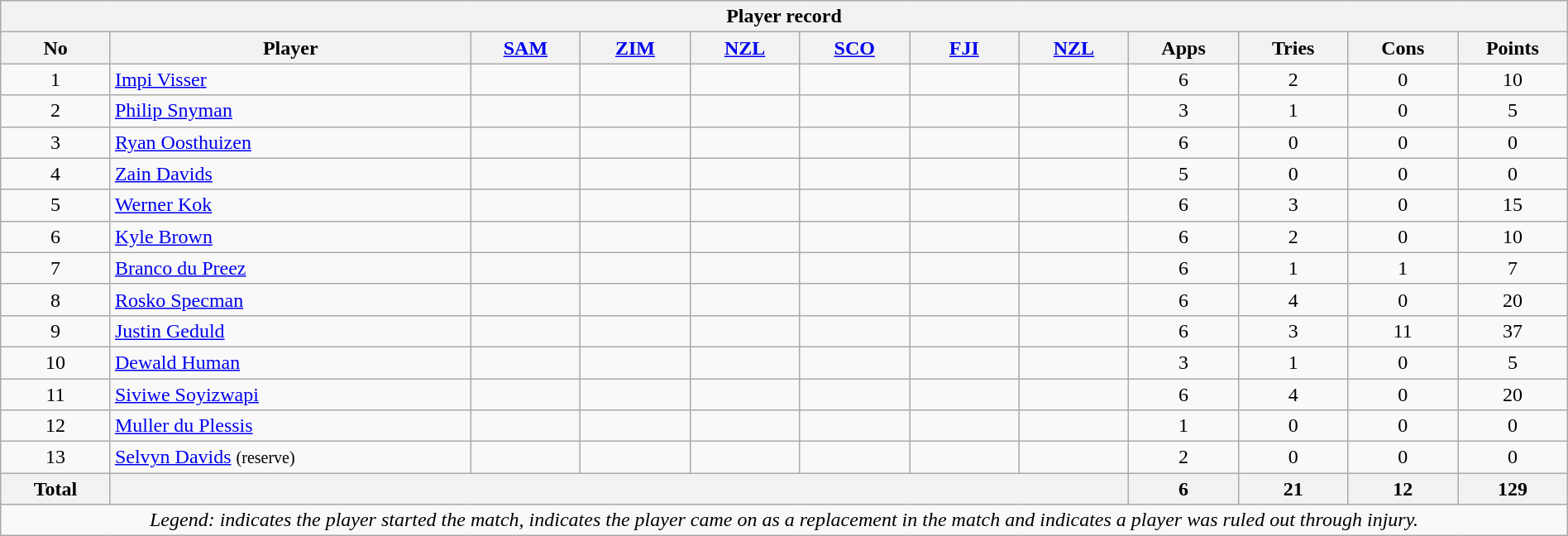<table class="wikitable" style="text-align:center; width:100%">
<tr>
<th colspan="100%">Player record</th>
</tr>
<tr>
<th style="width:7%;">No</th>
<th style="width:23%;">Player</th>
<th style="width:7%;"><a href='#'>SAM</a></th>
<th style="width:7%;"><a href='#'>ZIM</a></th>
<th style="width:7%;"><a href='#'>NZL</a></th>
<th style="width:7%;"><a href='#'>SCO</a></th>
<th style="width:7%;"><a href='#'>FJI</a></th>
<th style="width:7%;"><a href='#'>NZL</a></th>
<th style="width:7%;">Apps</th>
<th style="width:7%;">Tries</th>
<th style="width:7%;">Cons</th>
<th style="width:7%;">Points</th>
</tr>
<tr>
<td>1</td>
<td style="text-align:left;"><a href='#'>Impi Visser</a></td>
<td></td>
<td></td>
<td></td>
<td></td>
<td></td>
<td></td>
<td>6</td>
<td>2</td>
<td>0</td>
<td>10</td>
</tr>
<tr>
<td>2</td>
<td style="text-align:left;"><a href='#'>Philip Snyman</a></td>
<td></td>
<td></td>
<td></td>
<td></td>
<td></td>
<td></td>
<td>3</td>
<td>1</td>
<td>0</td>
<td>5</td>
</tr>
<tr>
<td>3</td>
<td style="text-align:left;"><a href='#'>Ryan Oosthuizen</a></td>
<td></td>
<td></td>
<td></td>
<td></td>
<td></td>
<td></td>
<td>6</td>
<td>0</td>
<td>0</td>
<td>0</td>
</tr>
<tr>
<td>4</td>
<td style="text-align:left;"><a href='#'>Zain Davids</a></td>
<td></td>
<td></td>
<td></td>
<td></td>
<td></td>
<td></td>
<td>5</td>
<td>0</td>
<td>0</td>
<td>0</td>
</tr>
<tr>
<td>5</td>
<td style="text-align:left;"><a href='#'>Werner Kok</a></td>
<td></td>
<td></td>
<td></td>
<td></td>
<td></td>
<td></td>
<td>6</td>
<td>3</td>
<td>0</td>
<td>15</td>
</tr>
<tr>
<td>6</td>
<td style="text-align:left;"><a href='#'>Kyle Brown</a></td>
<td></td>
<td></td>
<td></td>
<td></td>
<td></td>
<td></td>
<td>6</td>
<td>2</td>
<td>0</td>
<td>10</td>
</tr>
<tr>
<td>7</td>
<td style="text-align:left;"><a href='#'>Branco du Preez</a></td>
<td></td>
<td></td>
<td></td>
<td></td>
<td></td>
<td></td>
<td>6</td>
<td>1</td>
<td>1</td>
<td>7</td>
</tr>
<tr>
<td>8</td>
<td style="text-align:left;"><a href='#'>Rosko Specman</a></td>
<td></td>
<td></td>
<td></td>
<td></td>
<td></td>
<td></td>
<td>6</td>
<td>4</td>
<td>0</td>
<td>20</td>
</tr>
<tr>
<td>9</td>
<td style="text-align:left;"><a href='#'>Justin Geduld</a></td>
<td></td>
<td></td>
<td></td>
<td></td>
<td></td>
<td></td>
<td>6</td>
<td>3</td>
<td>11</td>
<td>37</td>
</tr>
<tr>
<td>10</td>
<td style="text-align:left;"><a href='#'>Dewald Human</a></td>
<td></td>
<td></td>
<td></td>
<td></td>
<td></td>
<td></td>
<td>3</td>
<td>1</td>
<td>0</td>
<td>5</td>
</tr>
<tr>
<td>11</td>
<td style="text-align:left;"><a href='#'>Siviwe Soyizwapi</a></td>
<td></td>
<td></td>
<td></td>
<td></td>
<td></td>
<td></td>
<td>6</td>
<td>4</td>
<td>0</td>
<td>20</td>
</tr>
<tr>
<td>12</td>
<td style="text-align:left;"><a href='#'>Muller du Plessis</a></td>
<td></td>
<td></td>
<td></td>
<td></td>
<td></td>
<td></td>
<td>1</td>
<td>0</td>
<td>0</td>
<td>0</td>
</tr>
<tr>
<td>13</td>
<td style="text-align:left;"><a href='#'>Selvyn Davids</a> <small>(reserve)</small></td>
<td></td>
<td></td>
<td></td>
<td></td>
<td></td>
<td></td>
<td>2</td>
<td>0</td>
<td>0</td>
<td>0</td>
</tr>
<tr>
<th>Total</th>
<th colspan="7"></th>
<th>6</th>
<th>21</th>
<th>12</th>
<th>129</th>
</tr>
<tr>
<td colspan="100%"><em>Legend: <span></span> indicates the player started the match, <span></span> indicates the player came on as a replacement in the match and  indicates a player was ruled out through injury.</em></td>
</tr>
</table>
